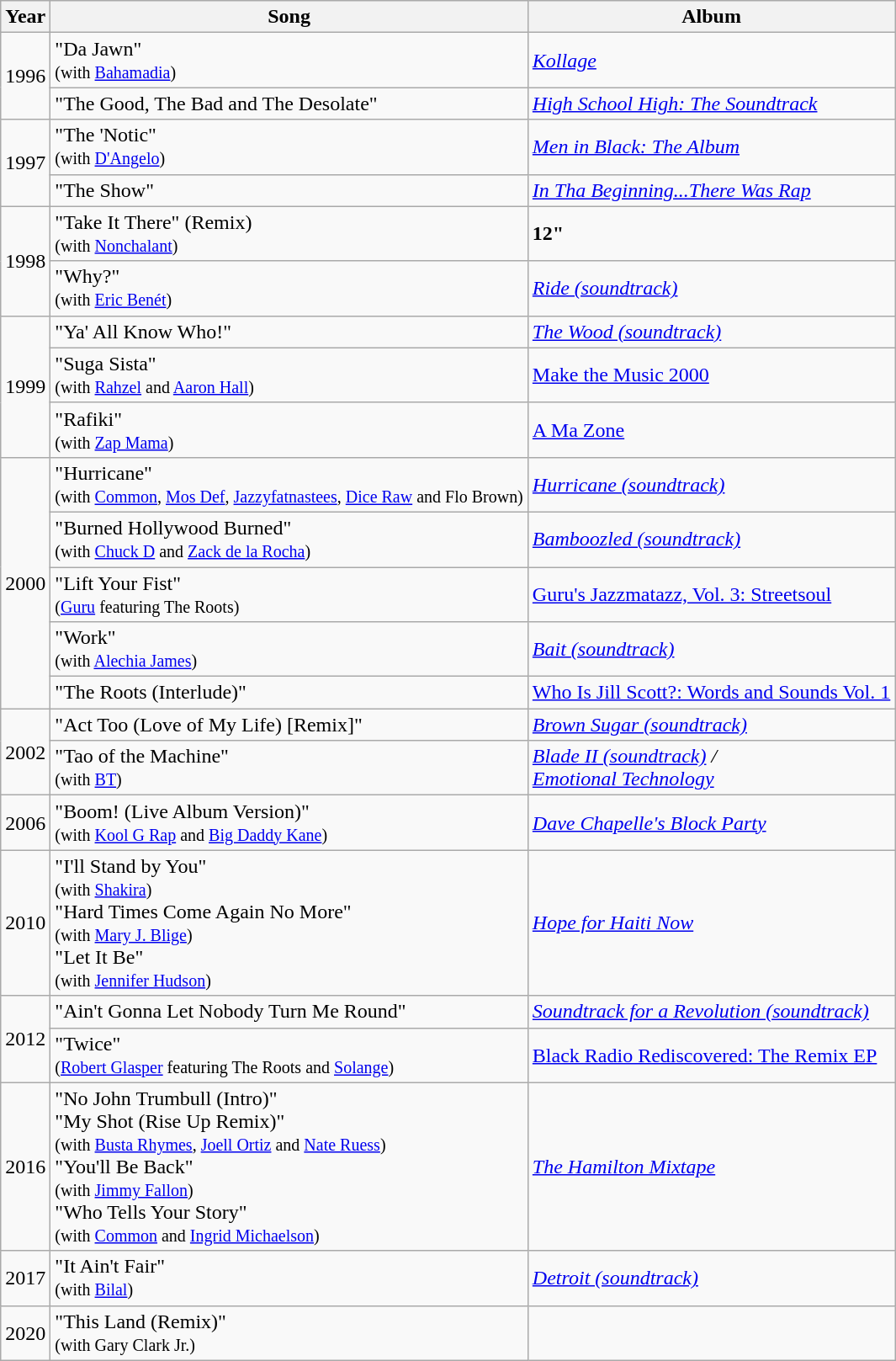<table class="wikitable">
<tr>
<th>Year</th>
<th>Song</th>
<th>Album</th>
</tr>
<tr>
<td rowspan="2">1996</td>
<td>"Da Jawn" <br><small>(with <a href='#'>Bahamadia</a>)</small></td>
<td><em><a href='#'>Kollage</a></em></td>
</tr>
<tr>
<td>"The Good, The Bad and The Desolate"</td>
<td><em><a href='#'>High School High: The Soundtrack</a></em></td>
</tr>
<tr>
<td rowspan="2">1997</td>
<td>"The 'Notic" <br><small>(with <a href='#'>D'Angelo</a>)</small></td>
<td><em><a href='#'>Men in Black: The Album</a></em></td>
</tr>
<tr>
<td>"The Show"</td>
<td><em><a href='#'>In Tha Beginning...There Was Rap</a></em></td>
</tr>
<tr>
<td rowspan="2">1998</td>
<td>"Take It There" (Remix)<br><small>(with <a href='#'>Nonchalant</a>)</small></td>
<td><strong>12"</strong></td>
</tr>
<tr>
<td>"Why?" <br><small>(with <a href='#'>Eric Benét</a>)</small></td>
<td><em><a href='#'>Ride (soundtrack)</a></em></td>
</tr>
<tr>
<td rowspan="3">1999</td>
<td>"Ya' All Know Who!"</td>
<td><em><a href='#'>The Wood (soundtrack)</a></em></td>
</tr>
<tr>
<td>"Suga Sista"<br><small>(with <a href='#'>Rahzel</a> and <a href='#'>Aaron Hall</a>)</small></td>
<td><a href='#'>Make the Music 2000</a></td>
</tr>
<tr>
<td>"Rafiki"<br><small>(with <a href='#'>Zap Mama</a>)</small></td>
<td><a href='#'>A Ma Zone</a></td>
</tr>
<tr>
<td rowspan="5">2000</td>
<td>"Hurricane" <br><small>(with <a href='#'>Common</a>, <a href='#'>Mos Def</a>, <a href='#'>Jazzyfatnastees</a>, <a href='#'>Dice Raw</a> and Flo Brown)</small></td>
<td><em><a href='#'>Hurricane (soundtrack)</a></em></td>
</tr>
<tr>
<td>"Burned Hollywood Burned" <br><small>(with <a href='#'>Chuck D</a> and <a href='#'>Zack de la Rocha</a>)</small></td>
<td><em><a href='#'>Bamboozled (soundtrack)</a></em></td>
</tr>
<tr>
<td>"Lift Your Fist"<br><small>(<a href='#'>Guru</a> featuring The Roots)</small></td>
<td><a href='#'>Guru's Jazzmatazz, Vol. 3: Streetsoul</a></td>
</tr>
<tr>
<td>"Work" <br><small>(with <a href='#'>Alechia James</a>)</small></td>
<td><em><a href='#'>Bait (soundtrack)</a></em></td>
</tr>
<tr>
<td>"The Roots (Interlude)"</td>
<td><a href='#'>Who Is Jill Scott?: Words and Sounds Vol. 1</a></td>
</tr>
<tr>
<td rowspan="2">2002</td>
<td>"Act Too (Love of My Life) [Remix]"</td>
<td><em><a href='#'>Brown Sugar (soundtrack)</a></em></td>
</tr>
<tr>
<td>"Tao of the Machine" <br><small>(with <a href='#'>BT</a>)</small></td>
<td><em><a href='#'>Blade II (soundtrack)</a> /</em> <br><em><a href='#'>Emotional Technology</a></em></td>
</tr>
<tr>
<td>2006</td>
<td>"Boom! (Live Album Version)" <br><small>(with <a href='#'>Kool G Rap</a> and <a href='#'>Big Daddy Kane</a>)</small></td>
<td><em><a href='#'>Dave Chapelle's Block Party</a></em></td>
</tr>
<tr>
<td>2010</td>
<td>"I'll Stand by You" <br><small>(with <a href='#'>Shakira</a>)</small><br>"Hard Times Come Again No More" <br><small>(with <a href='#'>Mary J. Blige</a>)</small><br>"Let It Be" <br><small>(with <a href='#'>Jennifer Hudson</a>)</small></td>
<td><em><a href='#'>Hope for Haiti Now</a></em></td>
</tr>
<tr>
<td rowspan="2" align="center">2012</td>
<td>"Ain't Gonna Let Nobody Turn Me Round"</td>
<td><em><a href='#'>Soundtrack for a Revolution (soundtrack)</a></em></td>
</tr>
<tr>
<td>"Twice"<br><small>(<a href='#'>Robert Glasper</a> featuring The Roots and <a href='#'>Solange</a>)</small></td>
<td><a href='#'>Black Radio Rediscovered: The Remix EP</a></td>
</tr>
<tr>
<td>2016</td>
<td>"No John Trumbull (Intro)"<br>"My Shot (Rise Up Remix)"<br><small>(with <a href='#'>Busta Rhymes</a>, <a href='#'>Joell Ortiz</a> and <a href='#'>Nate Ruess</a>)</small><br>"You'll Be Back"<br><small>(with <a href='#'>Jimmy Fallon</a>)</small><br>"Who Tells Your Story"<br><small>(with <a href='#'>Common</a> and <a href='#'>Ingrid Michaelson</a>)</small></td>
<td><em><a href='#'>The Hamilton Mixtape</a></em></td>
</tr>
<tr>
<td>2017</td>
<td>"It Ain't Fair" <br><small>(with <a href='#'>Bilal</a>)</small></td>
<td><em><a href='#'>Detroit (soundtrack)</a></em></td>
</tr>
<tr>
<td>2020</td>
<td>"This Land (Remix)"<br><small>(with Gary Clark Jr.)</small></td>
<td></td>
</tr>
</table>
